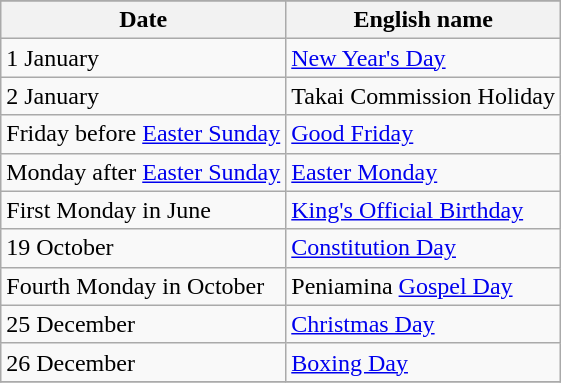<table class="wikitable">
<tr>
</tr>
<tr>
<th>Date</th>
<th>English name</th>
</tr>
<tr>
<td>1 January</td>
<td><a href='#'>New Year's Day</a></td>
</tr>
<tr>
<td>2 January</td>
<td>Takai Commission Holiday</td>
</tr>
<tr>
<td>Friday before <a href='#'>Easter Sunday</a></td>
<td><a href='#'>Good Friday</a></td>
</tr>
<tr>
<td>Monday after <a href='#'>Easter Sunday</a></td>
<td><a href='#'>Easter Monday</a></td>
</tr>
<tr>
<td>First Monday in June</td>
<td><a href='#'>King's Official Birthday</a></td>
</tr>
<tr>
<td>19 October</td>
<td><a href='#'>Constitution Day</a></td>
</tr>
<tr>
<td>Fourth Monday in October</td>
<td>Peniamina <a href='#'>Gospel Day</a></td>
</tr>
<tr>
<td>25 December</td>
<td><a href='#'>Christmas Day</a></td>
</tr>
<tr>
<td>26 December</td>
<td><a href='#'>Boxing Day</a></td>
</tr>
<tr>
</tr>
</table>
